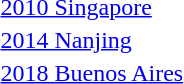<table>
<tr>
<td><a href='#'>2010 Singapore</a></td>
<td></td>
<td></td>
<td></td>
</tr>
<tr>
<td><a href='#'>2014 Nanjing</a></td>
<td></td>
<td></td>
<td></td>
</tr>
<tr>
<td><a href='#'>2018 Buenos Aires</a></td>
<td></td>
<td></td>
<td></td>
</tr>
</table>
